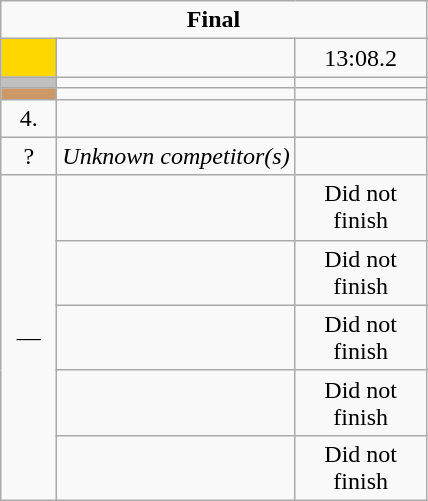<table class=wikitable style="text-align:center">
<tr>
<td colspan=3><strong>Final</strong></td>
</tr>
<tr>
<td width=30 bgcolor=gold></td>
<td align=left></td>
<td width=80>13:08.2</td>
</tr>
<tr>
<td bgcolor=silver></td>
<td align=left></td>
<td></td>
</tr>
<tr>
<td bgcolor=cc9966></td>
<td align=left></td>
<td></td>
</tr>
<tr>
<td>4.</td>
<td align=left></td>
<td></td>
</tr>
<tr>
<td>?</td>
<td align=left><em>Unknown competitor(s)</em></td>
<td></td>
</tr>
<tr>
<td rowspan=5>—</td>
<td align=left></td>
<td>Did not finish</td>
</tr>
<tr>
<td align=left></td>
<td>Did not finish</td>
</tr>
<tr>
<td align=left></td>
<td>Did not finish</td>
</tr>
<tr>
<td align=left></td>
<td>Did not finish</td>
</tr>
<tr>
<td align=left></td>
<td>Did not finish</td>
</tr>
</table>
